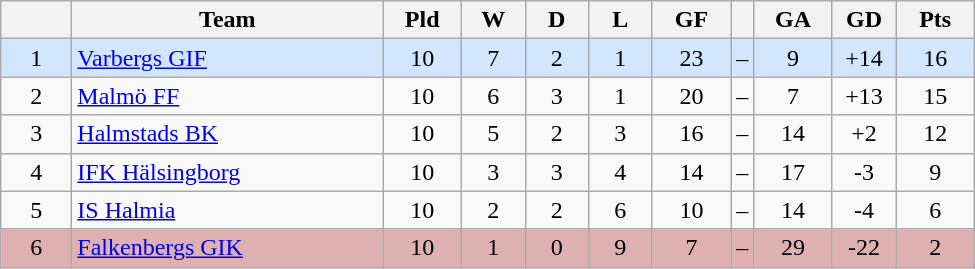<table class="wikitable" style="text-align: center;">
<tr>
<th style="width: 40px;"></th>
<th style="width: 200px;">Team</th>
<th style="width: 45px;">Pld</th>
<th style="width: 35px;">W</th>
<th style="width: 35px;">D</th>
<th style="width: 35px;">L</th>
<th style="width: 45px;">GF</th>
<th></th>
<th style="width: 45px;">GA</th>
<th style="width: 35px;">GD</th>
<th style="width: 45px;">Pts</th>
</tr>
<tr style="background: #d2e6ff">
<td>1</td>
<td style="text-align: left;"><a href='#'>Varbergs GIF</a></td>
<td>10</td>
<td>7</td>
<td>2</td>
<td>1</td>
<td>23</td>
<td>–</td>
<td>9</td>
<td>+14</td>
<td>16</td>
</tr>
<tr>
<td>2</td>
<td style="text-align: left;"><a href='#'>Malmö FF</a></td>
<td>10</td>
<td>6</td>
<td>3</td>
<td>1</td>
<td>20</td>
<td>–</td>
<td>7</td>
<td>+13</td>
<td>15</td>
</tr>
<tr>
<td>3</td>
<td style="text-align: left;"><a href='#'>Halmstads BK</a></td>
<td>10</td>
<td>5</td>
<td>2</td>
<td>3</td>
<td>16</td>
<td>–</td>
<td>14</td>
<td>+2</td>
<td>12</td>
</tr>
<tr>
<td>4</td>
<td style="text-align: left;"><a href='#'>IFK Hälsingborg</a></td>
<td>10</td>
<td>3</td>
<td>3</td>
<td>4</td>
<td>14</td>
<td>–</td>
<td>17</td>
<td>-3</td>
<td>9</td>
</tr>
<tr>
<td>5</td>
<td style="text-align: left;"><a href='#'>IS Halmia</a></td>
<td>10</td>
<td>2</td>
<td>2</td>
<td>6</td>
<td>10</td>
<td>–</td>
<td>14</td>
<td>-4</td>
<td>6</td>
</tr>
<tr style="background: #deb0b0">
<td>6</td>
<td style="text-align: left;"><a href='#'>Falkenbergs GIK</a></td>
<td>10</td>
<td>1</td>
<td>0</td>
<td>9</td>
<td>7</td>
<td>–</td>
<td>29</td>
<td>-22</td>
<td>2</td>
</tr>
</table>
